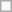<table class="wikitable">
<tr>
<td></td>
</tr>
</table>
